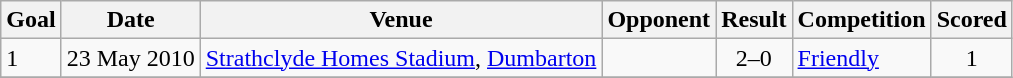<table class="wikitable">
<tr>
<th>Goal</th>
<th>Date</th>
<th>Venue</th>
<th>Opponent</th>
<th>Result</th>
<th>Competition</th>
<th>Scored</th>
</tr>
<tr>
<td>1</td>
<td>23 May 2010</td>
<td><a href='#'>Strathclyde Homes Stadium</a>, <a href='#'>Dumbarton</a></td>
<td></td>
<td align="center">2–0</td>
<td><a href='#'>Friendly</a></td>
<td align="center">1</td>
</tr>
<tr>
</tr>
</table>
